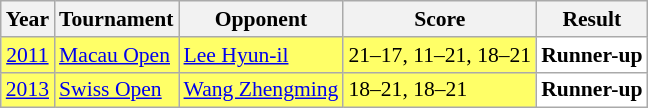<table class="sortable wikitable" style="font-size: 90%;">
<tr>
<th>Year</th>
<th>Tournament</th>
<th>Opponent</th>
<th>Score</th>
<th>Result</th>
</tr>
<tr style="background:#FFFF67">
<td align="center"><a href='#'>2011</a></td>
<td align="left"><a href='#'>Macau Open</a></td>
<td align="left"> <a href='#'>Lee Hyun-il</a></td>
<td align="left">21–17, 11–21, 18–21</td>
<td style="text-align:left; background:white"> <strong>Runner-up</strong></td>
</tr>
<tr style="background:#FFFF67">
<td align="center"><a href='#'>2013</a></td>
<td align="left"><a href='#'>Swiss Open</a></td>
<td align="left"> <a href='#'>Wang Zhengming</a></td>
<td align="left">18–21, 18–21</td>
<td style="text-align:left; background:white"> <strong>Runner-up</strong></td>
</tr>
</table>
